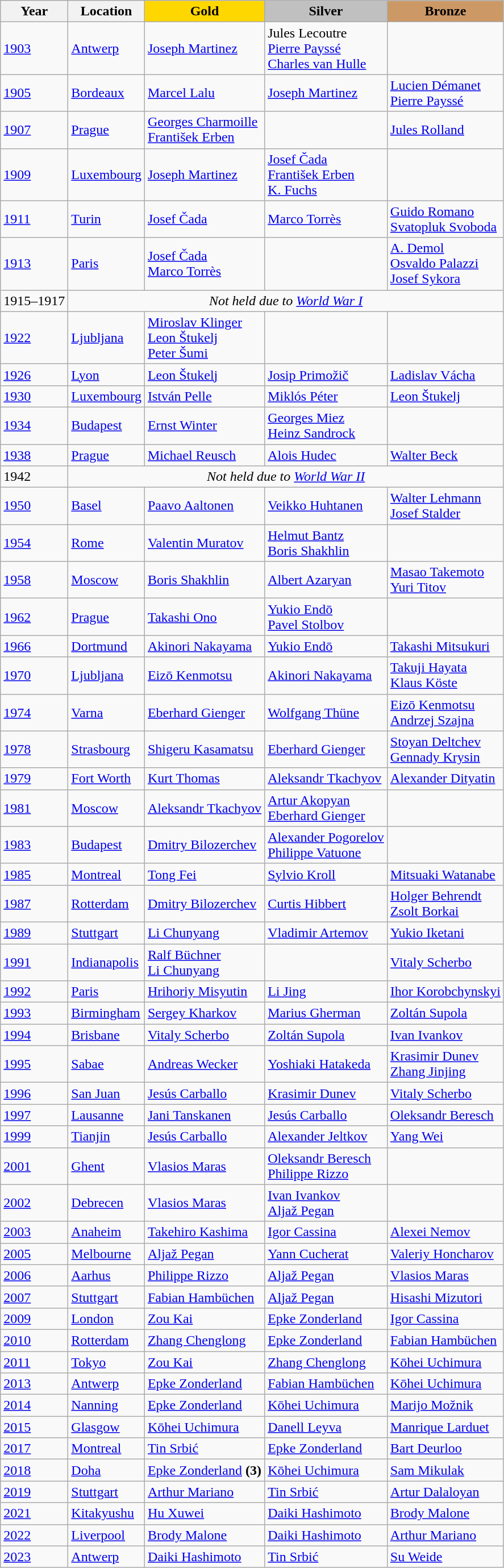<table class="wikitable">
<tr>
<th>Year</th>
<th>Location</th>
<th style="background-color:gold;">Gold</th>
<th style="background-color:silver;">Silver</th>
<th style="background-color:#cc9966;">Bronze</th>
</tr>
<tr>
<td><a href='#'>1903</a></td>
<td> <a href='#'>Antwerp</a></td>
<td> <a href='#'>Joseph Martinez</a></td>
<td> Jules Lecoutre <br>  <a href='#'>Pierre Payssé</a> <br> <a href='#'>Charles van Hulle</a></td>
<td></td>
</tr>
<tr>
<td><a href='#'>1905</a></td>
<td> <a href='#'>Bordeaux</a></td>
<td> <a href='#'>Marcel Lalu</a></td>
<td> <a href='#'>Joseph Martinez</a></td>
<td> <a href='#'>Lucien Démanet</a> <br>  <a href='#'>Pierre Payssé</a></td>
</tr>
<tr>
<td><a href='#'>1907</a></td>
<td> <a href='#'>Prague</a></td>
<td> <a href='#'>Georges Charmoille</a> <br>  <a href='#'>František Erben</a></td>
<td></td>
<td> <a href='#'>Jules Rolland</a></td>
</tr>
<tr>
<td><a href='#'>1909</a></td>
<td> <a href='#'>Luxembourg</a></td>
<td> <a href='#'>Joseph Martinez</a></td>
<td> <a href='#'>Josef Čada</a> <br>  <a href='#'>František Erben</a> <br>  <a href='#'>K. Fuchs</a></td>
<td></td>
</tr>
<tr>
<td><a href='#'>1911</a></td>
<td> <a href='#'>Turin</a></td>
<td> <a href='#'>Josef Čada</a></td>
<td> <a href='#'>Marco Torrès</a></td>
<td> <a href='#'>Guido Romano</a> <br>  <a href='#'>Svatopluk Svoboda</a></td>
</tr>
<tr>
<td><a href='#'>1913</a></td>
<td> <a href='#'>Paris</a></td>
<td> <a href='#'>Josef Čada</a><br> <a href='#'>Marco Torrès</a></td>
<td></td>
<td> <a href='#'>A. Demol</a> <br>  <a href='#'>Osvaldo Palazzi</a> <br>  <a href='#'>Josef Sykora</a></td>
</tr>
<tr>
<td>1915–1917</td>
<td align="center" colspan="4"><em>Not held due to <a href='#'>World War I</a></em></td>
</tr>
<tr>
<td><a href='#'>1922</a></td>
<td> <a href='#'>Ljubljana</a></td>
<td> <a href='#'>Miroslav Klinger</a> <br>  <a href='#'>Leon Štukelj</a> <br>  <a href='#'>Peter Šumi</a> <br></td>
<td></td>
<td></td>
</tr>
<tr>
<td><a href='#'>1926</a></td>
<td> <a href='#'>Lyon</a></td>
<td> <a href='#'>Leon Štukelj</a></td>
<td> <a href='#'>Josip Primožič</a></td>
<td> <a href='#'>Ladislav Vácha</a></td>
</tr>
<tr>
<td><a href='#'>1930</a></td>
<td> <a href='#'>Luxembourg</a></td>
<td> <a href='#'>István Pelle</a></td>
<td> <a href='#'>Miklós Péter</a></td>
<td> <a href='#'>Leon Štukelj</a></td>
</tr>
<tr>
<td><a href='#'>1934</a></td>
<td> <a href='#'>Budapest</a></td>
<td> <a href='#'>Ernst Winter</a></td>
<td> <a href='#'>Georges Miez</a> <br>  <a href='#'>Heinz Sandrock</a></td>
<td></td>
</tr>
<tr>
<td><a href='#'>1938</a></td>
<td> <a href='#'>Prague</a></td>
<td> <a href='#'>Michael Reusch</a></td>
<td> <a href='#'>Alois Hudec</a></td>
<td> <a href='#'>Walter Beck</a></td>
</tr>
<tr>
<td>1942</td>
<td align="center" colspan="4"><em>Not held due to <a href='#'>World War II</a> </em></td>
</tr>
<tr>
<td><a href='#'>1950</a></td>
<td> <a href='#'>Basel</a></td>
<td> <a href='#'>Paavo Aaltonen</a></td>
<td> <a href='#'>Veikko Huhtanen</a></td>
<td> <a href='#'>Walter Lehmann</a> <br>  <a href='#'>Josef Stalder</a></td>
</tr>
<tr>
<td><a href='#'>1954</a></td>
<td> <a href='#'>Rome</a></td>
<td> <a href='#'>Valentin Muratov</a></td>
<td> <a href='#'>Helmut Bantz</a> <br>  <a href='#'>Boris Shakhlin</a></td>
<td></td>
</tr>
<tr>
<td><a href='#'>1958</a></td>
<td> <a href='#'>Moscow</a></td>
<td> <a href='#'>Boris Shakhlin</a></td>
<td> <a href='#'>Albert Azaryan</a></td>
<td> <a href='#'>Masao Takemoto</a> <br>  <a href='#'>Yuri Titov</a></td>
</tr>
<tr>
<td><a href='#'>1962</a></td>
<td> <a href='#'>Prague</a></td>
<td> <a href='#'>Takashi Ono</a></td>
<td> <a href='#'>Yukio Endō</a> <br>  <a href='#'>Pavel Stolbov</a></td>
<td></td>
</tr>
<tr>
<td><a href='#'>1966</a></td>
<td> <a href='#'>Dortmund</a></td>
<td> <a href='#'>Akinori Nakayama</a></td>
<td> <a href='#'>Yukio Endō</a></td>
<td> <a href='#'>Takashi Mitsukuri</a></td>
</tr>
<tr>
<td><a href='#'>1970</a></td>
<td> <a href='#'>Ljubljana</a></td>
<td> <a href='#'>Eizō Kenmotsu</a></td>
<td> <a href='#'>Akinori Nakayama</a></td>
<td> <a href='#'>Takuji Hayata</a> <br> <a href='#'>Klaus Köste</a></td>
</tr>
<tr>
<td><a href='#'>1974</a></td>
<td> <a href='#'>Varna</a></td>
<td> <a href='#'>Eberhard Gienger</a></td>
<td> <a href='#'>Wolfgang Thüne</a></td>
<td> <a href='#'>Eizō Kenmotsu</a> <br>  <a href='#'>Andrzej Szajna</a></td>
</tr>
<tr>
<td><a href='#'>1978</a></td>
<td> <a href='#'>Strasbourg</a></td>
<td> <a href='#'>Shigeru Kasamatsu</a></td>
<td> <a href='#'>Eberhard Gienger</a></td>
<td> <a href='#'>Stoyan Deltchev</a> <br>  <a href='#'>Gennady Krysin</a></td>
</tr>
<tr>
<td><a href='#'>1979</a></td>
<td> <a href='#'>Fort Worth</a></td>
<td> <a href='#'>Kurt Thomas</a></td>
<td> <a href='#'>Aleksandr Tkachyov</a></td>
<td> <a href='#'>Alexander Dityatin</a></td>
</tr>
<tr>
<td><a href='#'>1981</a></td>
<td> <a href='#'>Moscow</a></td>
<td> <a href='#'>Aleksandr Tkachyov</a></td>
<td> <a href='#'>Artur Akopyan</a> <br>  <a href='#'>Eberhard Gienger</a></td>
<td></td>
</tr>
<tr>
<td><a href='#'>1983</a></td>
<td> <a href='#'>Budapest</a></td>
<td> <a href='#'>Dmitry Bilozerchev</a></td>
<td> <a href='#'>Alexander Pogorelov</a><br> <a href='#'>Philippe Vatuone</a></td>
<td></td>
</tr>
<tr>
<td><a href='#'>1985</a></td>
<td> <a href='#'>Montreal</a></td>
<td> <a href='#'>Tong Fei</a></td>
<td> <a href='#'>Sylvio Kroll</a></td>
<td> <a href='#'>Mitsuaki Watanabe</a></td>
</tr>
<tr>
<td><a href='#'>1987</a></td>
<td> <a href='#'>Rotterdam</a></td>
<td> <a href='#'>Dmitry Bilozerchev</a></td>
<td> <a href='#'>Curtis Hibbert</a></td>
<td> <a href='#'>Holger Behrendt</a> <br>  <a href='#'>Zsolt Borkai</a></td>
</tr>
<tr>
<td><a href='#'>1989</a></td>
<td> <a href='#'>Stuttgart</a></td>
<td> <a href='#'>Li Chunyang</a></td>
<td> <a href='#'>Vladimir Artemov</a></td>
<td> <a href='#'>Yukio Iketani</a></td>
</tr>
<tr>
<td><a href='#'>1991</a></td>
<td> <a href='#'>Indianapolis</a></td>
<td> <a href='#'>Ralf Büchner</a><br> <a href='#'>Li Chunyang</a></td>
<td></td>
<td> <a href='#'>Vitaly Scherbo</a></td>
</tr>
<tr>
<td><a href='#'>1992</a></td>
<td> <a href='#'>Paris</a></td>
<td> <a href='#'>Hrihoriy Misyutin</a></td>
<td> <a href='#'>Li Jing</a></td>
<td> <a href='#'>Ihor Korobchynskyi</a></td>
</tr>
<tr>
<td><a href='#'>1993</a></td>
<td> <a href='#'>Birmingham</a></td>
<td> <a href='#'>Sergey Kharkov</a></td>
<td> <a href='#'>Marius Gherman</a></td>
<td> <a href='#'>Zoltán Supola</a></td>
</tr>
<tr>
<td><a href='#'>1994</a></td>
<td> <a href='#'>Brisbane</a></td>
<td> <a href='#'>Vitaly Scherbo</a></td>
<td> <a href='#'>Zoltán Supola</a></td>
<td> <a href='#'>Ivan Ivankov</a></td>
</tr>
<tr>
<td><a href='#'>1995</a></td>
<td> <a href='#'>Sabae</a></td>
<td> <a href='#'>Andreas Wecker</a></td>
<td> <a href='#'>Yoshiaki Hatakeda</a></td>
<td> <a href='#'>Krasimir Dunev</a> <br>  <a href='#'>Zhang Jinjing</a></td>
</tr>
<tr>
<td><a href='#'>1996</a></td>
<td> <a href='#'>San Juan</a></td>
<td> <a href='#'>Jesús Carballo</a></td>
<td> <a href='#'>Krasimir Dunev</a></td>
<td> <a href='#'>Vitaly Scherbo</a></td>
</tr>
<tr>
<td><a href='#'>1997</a></td>
<td> <a href='#'>Lausanne</a></td>
<td> <a href='#'>Jani Tanskanen</a></td>
<td> <a href='#'>Jesús Carballo</a></td>
<td> <a href='#'>Oleksandr Beresch</a></td>
</tr>
<tr>
<td><a href='#'>1999</a></td>
<td> <a href='#'>Tianjin</a></td>
<td> <a href='#'>Jesús Carballo</a></td>
<td> <a href='#'>Alexander Jeltkov</a></td>
<td> <a href='#'>Yang Wei</a></td>
</tr>
<tr>
<td><a href='#'>2001</a></td>
<td> <a href='#'>Ghent</a></td>
<td> <a href='#'>Vlasios Maras</a></td>
<td> <a href='#'>Oleksandr Beresch</a> <br>  <a href='#'>Philippe Rizzo</a></td>
<td></td>
</tr>
<tr>
<td><a href='#'>2002</a></td>
<td> <a href='#'>Debrecen</a></td>
<td> <a href='#'>Vlasios Maras</a></td>
<td> <a href='#'>Ivan Ivankov</a> <br>  <a href='#'>Aljaž Pegan</a></td>
<td></td>
</tr>
<tr>
<td><a href='#'>2003</a></td>
<td> <a href='#'>Anaheim</a></td>
<td> <a href='#'>Takehiro Kashima</a></td>
<td> <a href='#'>Igor Cassina</a></td>
<td> <a href='#'>Alexei Nemov</a></td>
</tr>
<tr>
<td><a href='#'>2005</a></td>
<td> <a href='#'>Melbourne</a></td>
<td> <a href='#'>Aljaž Pegan</a></td>
<td> <a href='#'>Yann Cucherat</a></td>
<td> <a href='#'>Valeriy Honcharov</a></td>
</tr>
<tr>
<td><a href='#'>2006</a></td>
<td> <a href='#'>Aarhus</a></td>
<td> <a href='#'>Philippe Rizzo</a></td>
<td> <a href='#'>Aljaž Pegan</a></td>
<td> <a href='#'>Vlasios Maras</a></td>
</tr>
<tr>
<td><a href='#'>2007</a></td>
<td> <a href='#'>Stuttgart</a></td>
<td> <a href='#'>Fabian Hambüchen</a></td>
<td> <a href='#'>Aljaž Pegan</a></td>
<td> <a href='#'>Hisashi Mizutori</a></td>
</tr>
<tr>
<td><a href='#'>2009</a></td>
<td> <a href='#'>London</a></td>
<td> <a href='#'>Zou Kai</a></td>
<td> <a href='#'>Epke Zonderland</a></td>
<td> <a href='#'>Igor Cassina</a></td>
</tr>
<tr>
<td><a href='#'>2010</a></td>
<td> <a href='#'>Rotterdam</a></td>
<td> <a href='#'>Zhang Chenglong</a></td>
<td> <a href='#'>Epke Zonderland</a></td>
<td> <a href='#'>Fabian Hambüchen</a></td>
</tr>
<tr>
<td><a href='#'>2011</a></td>
<td> <a href='#'>Tokyo</a></td>
<td> <a href='#'>Zou Kai</a></td>
<td> <a href='#'>Zhang Chenglong</a></td>
<td> <a href='#'>Kōhei Uchimura</a></td>
</tr>
<tr>
<td><a href='#'>2013</a></td>
<td> <a href='#'>Antwerp</a></td>
<td> <a href='#'>Epke Zonderland</a></td>
<td> <a href='#'>Fabian Hambüchen</a></td>
<td> <a href='#'>Kōhei Uchimura</a></td>
</tr>
<tr>
<td><a href='#'>2014</a></td>
<td> <a href='#'>Nanning</a></td>
<td> <a href='#'>Epke Zonderland</a></td>
<td> <a href='#'>Kōhei Uchimura</a></td>
<td> <a href='#'>Marijo Možnik</a></td>
</tr>
<tr>
<td><a href='#'>2015</a></td>
<td> <a href='#'>Glasgow</a></td>
<td> <a href='#'>Kōhei Uchimura</a></td>
<td> <a href='#'>Danell Leyva</a></td>
<td> <a href='#'>Manrique Larduet</a></td>
</tr>
<tr>
<td><a href='#'>2017</a></td>
<td> <a href='#'>Montreal</a></td>
<td> <a href='#'>Tin Srbić</a></td>
<td> <a href='#'>Epke Zonderland</a></td>
<td> <a href='#'>Bart Deurloo</a></td>
</tr>
<tr>
<td><a href='#'>2018</a></td>
<td> <a href='#'>Doha</a></td>
<td> <a href='#'>Epke Zonderland</a> <strong>(3)</strong></td>
<td> <a href='#'>Kōhei Uchimura</a></td>
<td> <a href='#'>Sam Mikulak</a></td>
</tr>
<tr>
<td><a href='#'>2019</a></td>
<td> <a href='#'>Stuttgart</a></td>
<td> <a href='#'>Arthur Mariano</a></td>
<td> <a href='#'>Tin Srbić</a></td>
<td> <a href='#'>Artur Dalaloyan</a></td>
</tr>
<tr>
<td><a href='#'>2021</a></td>
<td> <a href='#'>Kitakyushu</a></td>
<td> <a href='#'>Hu Xuwei</a></td>
<td> <a href='#'>Daiki Hashimoto</a></td>
<td> <a href='#'>Brody Malone</a></td>
</tr>
<tr>
<td><a href='#'>2022</a></td>
<td> <a href='#'>Liverpool</a></td>
<td> <a href='#'>Brody Malone</a></td>
<td> <a href='#'>Daiki Hashimoto</a></td>
<td> <a href='#'>Arthur Mariano</a></td>
</tr>
<tr>
<td><a href='#'>2023</a></td>
<td> <a href='#'>Antwerp</a></td>
<td> <a href='#'>Daiki Hashimoto</a></td>
<td> <a href='#'>Tin Srbić</a></td>
<td> <a href='#'>Su Weide</a></td>
</tr>
</table>
